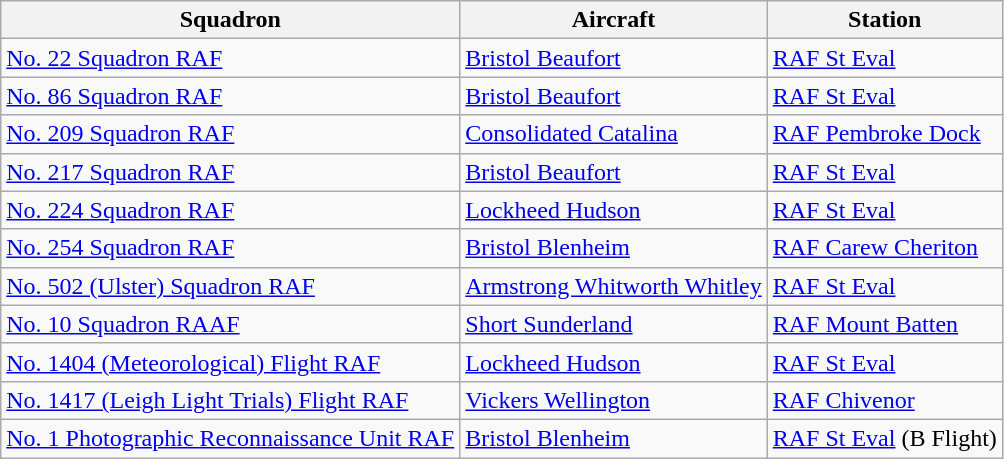<table class="wikitable">
<tr>
<th>Squadron</th>
<th>Aircraft</th>
<th>Station</th>
</tr>
<tr>
<td><a href='#'>No. 22 Squadron RAF</a></td>
<td><a href='#'>Bristol Beaufort</a></td>
<td><a href='#'>RAF St Eval</a></td>
</tr>
<tr>
<td><a href='#'>No. 86 Squadron RAF</a></td>
<td><a href='#'>Bristol Beaufort</a></td>
<td><a href='#'>RAF St Eval</a></td>
</tr>
<tr>
<td><a href='#'>No. 209 Squadron RAF</a></td>
<td><a href='#'>Consolidated Catalina</a></td>
<td><a href='#'>RAF Pembroke Dock</a></td>
</tr>
<tr>
<td><a href='#'>No. 217 Squadron RAF</a></td>
<td><a href='#'>Bristol Beaufort</a></td>
<td><a href='#'>RAF St Eval</a></td>
</tr>
<tr>
<td><a href='#'>No. 224 Squadron RAF</a></td>
<td><a href='#'>Lockheed Hudson</a></td>
<td><a href='#'>RAF St Eval</a></td>
</tr>
<tr>
<td><a href='#'>No. 254 Squadron RAF</a></td>
<td><a href='#'>Bristol Blenheim</a></td>
<td><a href='#'>RAF Carew Cheriton</a></td>
</tr>
<tr>
<td><a href='#'>No. 502 (Ulster) Squadron RAF</a></td>
<td><a href='#'>Armstrong Whitworth Whitley</a></td>
<td><a href='#'>RAF St Eval</a></td>
</tr>
<tr>
<td><a href='#'>No. 10 Squadron RAAF</a></td>
<td><a href='#'>Short Sunderland</a></td>
<td><a href='#'>RAF Mount Batten</a></td>
</tr>
<tr>
<td><a href='#'>No. 1404 (Meteorological) Flight RAF</a></td>
<td><a href='#'>Lockheed Hudson</a></td>
<td><a href='#'>RAF St Eval</a></td>
</tr>
<tr>
<td><a href='#'>No. 1417 (Leigh Light Trials) Flight RAF</a></td>
<td><a href='#'>Vickers Wellington</a></td>
<td><a href='#'>RAF Chivenor</a></td>
</tr>
<tr>
<td><a href='#'>No. 1 Photographic Reconnaissance Unit RAF</a></td>
<td><a href='#'>Bristol Blenheim</a></td>
<td><a href='#'>RAF St Eval</a> (B Flight)</td>
</tr>
</table>
